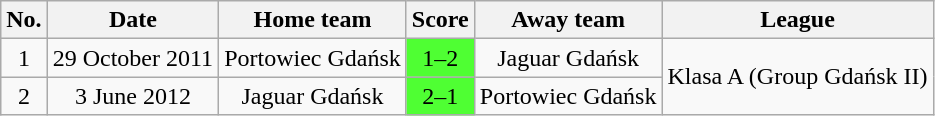<table class="wikitable" style="text-align: center">
<tr>
<th>No.</th>
<th>Date</th>
<th>Home team</th>
<th>Score</th>
<th>Away team</th>
<th>League</th>
</tr>
<tr>
<td>1</td>
<td>29 October 2011</td>
<td>Portowiec Gdańsk</td>
<td bgcolor=4FFF33>1–2</td>
<td>Jaguar Gdańsk</td>
<td rowspan=2>Klasa A (Group Gdańsk II)</td>
</tr>
<tr>
<td>2</td>
<td>3 June 2012</td>
<td>Jaguar Gdańsk</td>
<td bgcolor=4FFF33>2–1</td>
<td>Portowiec Gdańsk</td>
</tr>
</table>
